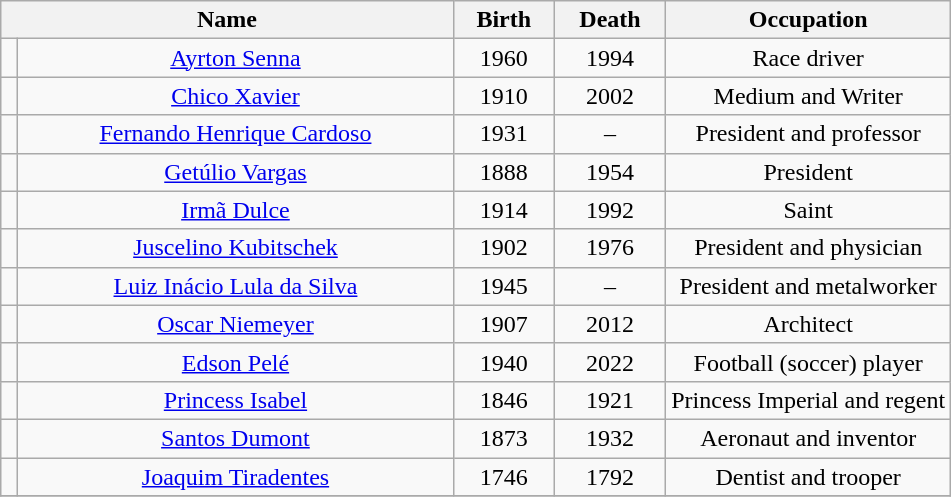<table class="wikitable sortable" style="text-align:center;">
<tr>
<th colspan=2>Name</th>
<th>Birth</th>
<th>Death</th>
<th width=30%>Occupation</th>
</tr>
<tr>
<td></td>
<td><a href='#'>Ayrton Senna</a></td>
<td>1960</td>
<td>1994</td>
<td>Race driver</td>
</tr>
<tr>
<td></td>
<td><a href='#'>Chico Xavier</a></td>
<td>1910</td>
<td>2002</td>
<td>Medium and Writer</td>
</tr>
<tr>
<td></td>
<td><a href='#'>Fernando Henrique Cardoso</a></td>
<td>1931</td>
<td>–</td>
<td>President and professor</td>
</tr>
<tr>
<td></td>
<td><a href='#'>Getúlio Vargas</a></td>
<td>1888</td>
<td>1954</td>
<td>President</td>
</tr>
<tr>
<td></td>
<td><a href='#'>Irmã Dulce</a></td>
<td>1914</td>
<td>1992</td>
<td>Saint</td>
</tr>
<tr>
<td></td>
<td><a href='#'>Juscelino Kubitschek</a></td>
<td>1902</td>
<td>1976</td>
<td>President and physician</td>
</tr>
<tr>
<td></td>
<td><a href='#'>Luiz Inácio Lula da Silva</a></td>
<td>1945</td>
<td>–</td>
<td>President and metalworker</td>
</tr>
<tr>
<td></td>
<td><a href='#'>Oscar Niemeyer</a></td>
<td>1907</td>
<td>2012</td>
<td>Architect</td>
</tr>
<tr>
<td></td>
<td><a href='#'>Edson Pelé</a></td>
<td>1940</td>
<td>2022</td>
<td>Football (soccer) player</td>
</tr>
<tr>
<td></td>
<td><a href='#'>Princess Isabel</a></td>
<td>1846</td>
<td>1921</td>
<td>Princess Imperial and regent</td>
</tr>
<tr>
<td></td>
<td><a href='#'>Santos Dumont</a></td>
<td>1873</td>
<td>1932</td>
<td>Aeronaut and inventor</td>
</tr>
<tr>
<td></td>
<td><a href='#'>Joaquim Tiradentes</a></td>
<td>1746</td>
<td>1792</td>
<td>Dentist and trooper</td>
</tr>
<tr>
</tr>
</table>
